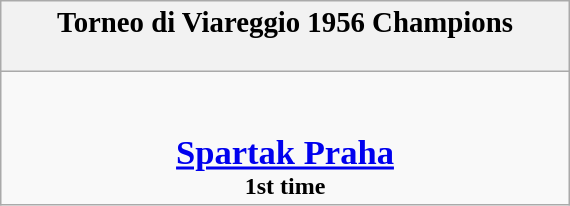<table class="wikitable" style="margin: 0 auto; width: 30%;">
<tr>
<th><big>Torneo di Viareggio 1956 Champions</big><br><br></th>
</tr>
<tr>
<td align=center><br><br><big><big><strong><a href='#'>Spartak Praha</a></strong><br></big></big><strong>1st time</strong></td>
</tr>
</table>
